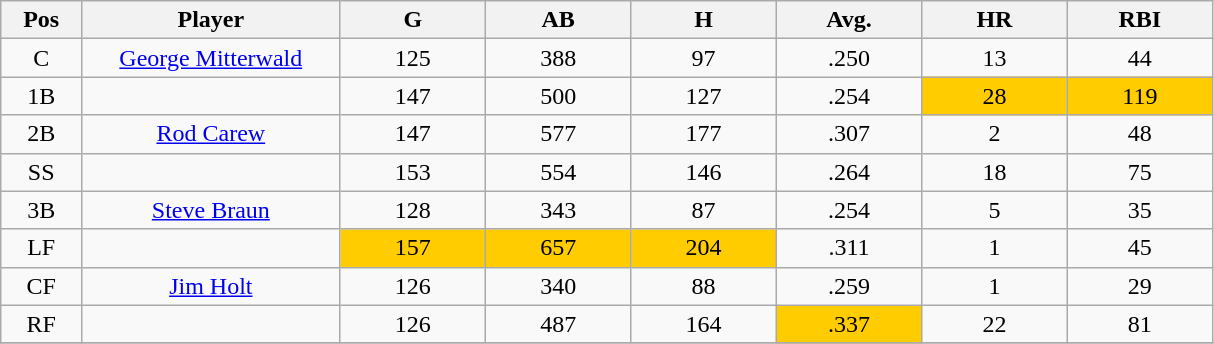<table class="wikitable sortable">
<tr>
<th bgcolor="#DDDDFF" width="5%">Pos</th>
<th bgcolor="#DDDDFF" width="16%">Player</th>
<th bgcolor="#DDDDFF" width="9%">G</th>
<th bgcolor="#DDDDFF" width="9%">AB</th>
<th bgcolor="#DDDDFF" width="9%">H</th>
<th bgcolor="#DDDDFF" width="9%">Avg.</th>
<th bgcolor="#DDDDFF" width="9%">HR</th>
<th bgcolor="#DDDDFF" width="9%">RBI</th>
</tr>
<tr align="center">
<td>C</td>
<td><a href='#'>George Mitterwald</a></td>
<td>125</td>
<td>388</td>
<td>97</td>
<td>.250</td>
<td>13</td>
<td>44</td>
</tr>
<tr align="center">
<td>1B</td>
<td></td>
<td>147</td>
<td>500</td>
<td>127</td>
<td>.254</td>
<td bgcolor="#FFCC00">28</td>
<td bgcolor="#FFCC00">119</td>
</tr>
<tr align="center">
<td>2B</td>
<td><a href='#'>Rod Carew</a></td>
<td>147</td>
<td>577</td>
<td>177</td>
<td>.307</td>
<td>2</td>
<td>48</td>
</tr>
<tr align="center">
<td>SS</td>
<td></td>
<td>153</td>
<td>554</td>
<td>146</td>
<td>.264</td>
<td>18</td>
<td>75</td>
</tr>
<tr align="center">
<td>3B</td>
<td><a href='#'>Steve Braun</a></td>
<td>128</td>
<td>343</td>
<td>87</td>
<td>.254</td>
<td>5</td>
<td>35</td>
</tr>
<tr align="center">
<td>LF</td>
<td></td>
<td bgcolor="#FFCC00">157</td>
<td bgcolor="#FFCC00">657</td>
<td bgcolor="#FFCC00">204</td>
<td>.311</td>
<td>1</td>
<td>45</td>
</tr>
<tr align="center">
<td>CF</td>
<td><a href='#'>Jim Holt</a></td>
<td>126</td>
<td>340</td>
<td>88</td>
<td>.259</td>
<td>1</td>
<td>29</td>
</tr>
<tr align="center">
<td>RF</td>
<td></td>
<td>126</td>
<td>487</td>
<td>164</td>
<td bgcolor="#FFCC00">.337</td>
<td>22</td>
<td>81</td>
</tr>
<tr align="center">
</tr>
</table>
